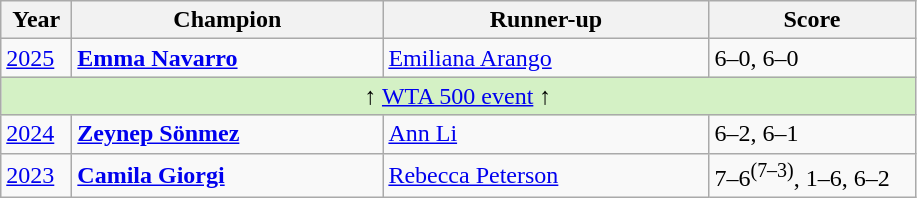<table class="wikitable">
<tr>
<th style="width:40px">Year</th>
<th style="width:200px">Champion</th>
<th style="width:210px">Runner-up</th>
<th style="width:130px" class="unsortable">Score</th>
</tr>
<tr>
<td><a href='#'>2025</a></td>
<td> <strong><a href='#'>Emma Navarro</a></strong></td>
<td> <a href='#'>Emiliana Arango</a></td>
<td>6–0, 6–0</td>
</tr>
<tr>
<td colspan="4" align="center" bgcolor=D4F1C5>↑ <a href='#'>WTA 500 event</a> ↑</td>
</tr>
<tr>
<td><a href='#'>2024</a></td>
<td> <strong><a href='#'>Zeynep Sönmez</a></strong></td>
<td> <a href='#'>Ann Li</a></td>
<td>6–2, 6–1</td>
</tr>
<tr>
<td><a href='#'>2023</a></td>
<td> <strong><a href='#'>Camila Giorgi</a></strong></td>
<td> <a href='#'>Rebecca Peterson</a></td>
<td>7–6<sup>(7–3)</sup>, 1–6, 6–2</td>
</tr>
</table>
